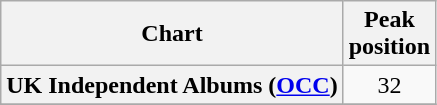<table class="wikitable plainrowheaders sortable" style="text-align:center;" border="1">
<tr>
<th scope="col">Chart</th>
<th scope="col">Peak<br>position</th>
</tr>
<tr>
<th scope="row">UK Independent Albums (<a href='#'>OCC</a>)</th>
<td>32</td>
</tr>
<tr>
</tr>
</table>
